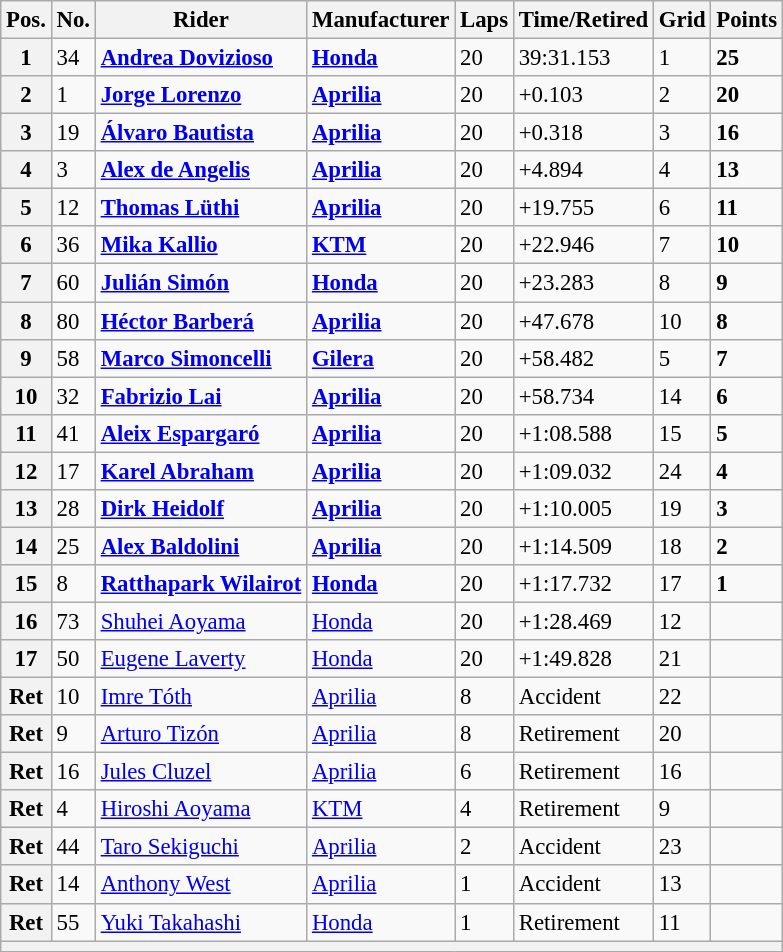<table class="wikitable" style="font-size: 95%;">
<tr>
<th>Pos.</th>
<th>No.</th>
<th>Rider</th>
<th>Manufacturer</th>
<th>Laps</th>
<th>Time/Retired</th>
<th>Grid</th>
<th>Points</th>
</tr>
<tr>
<th>1</th>
<td>34</td>
<td> <strong><a href='#'>Andrea Dovizioso</a></strong></td>
<td><strong><a href='#'>Honda</a></strong></td>
<td>20</td>
<td>39:31.153</td>
<td>1</td>
<td><strong>25</strong></td>
</tr>
<tr>
<th>2</th>
<td>1</td>
<td> <strong><a href='#'>Jorge Lorenzo</a></strong></td>
<td><strong><a href='#'>Aprilia</a></strong></td>
<td>20</td>
<td>+0.103</td>
<td>2</td>
<td><strong>20</strong></td>
</tr>
<tr>
<th>3</th>
<td>19</td>
<td> <strong><a href='#'>Álvaro Bautista</a></strong></td>
<td><strong><a href='#'>Aprilia</a></strong></td>
<td>20</td>
<td>+0.318</td>
<td>3</td>
<td><strong>16</strong></td>
</tr>
<tr>
<th>4</th>
<td>3</td>
<td> <strong><a href='#'>Alex de Angelis</a></strong></td>
<td><strong><a href='#'>Aprilia</a></strong></td>
<td>20</td>
<td>+4.894</td>
<td>4</td>
<td><strong>13</strong></td>
</tr>
<tr>
<th>5</th>
<td>12</td>
<td> <strong><a href='#'>Thomas Lüthi</a></strong></td>
<td><strong><a href='#'>Aprilia</a></strong></td>
<td>20</td>
<td>+19.755</td>
<td>6</td>
<td><strong>11</strong></td>
</tr>
<tr>
<th>6</th>
<td>36</td>
<td> <strong><a href='#'>Mika Kallio</a></strong></td>
<td><strong><a href='#'>KTM</a></strong></td>
<td>20</td>
<td>+22.946</td>
<td>7</td>
<td><strong>10</strong></td>
</tr>
<tr>
<th>7</th>
<td>60</td>
<td> <strong><a href='#'>Julián Simón</a></strong></td>
<td><strong><a href='#'>Honda</a></strong></td>
<td>20</td>
<td>+23.283</td>
<td>8</td>
<td><strong>9</strong></td>
</tr>
<tr>
<th>8</th>
<td>80</td>
<td> <strong><a href='#'>Héctor Barberá</a></strong></td>
<td><strong><a href='#'>Aprilia</a></strong></td>
<td>20</td>
<td>+47.678</td>
<td>10</td>
<td><strong>8</strong></td>
</tr>
<tr>
<th>9</th>
<td>58</td>
<td> <strong><a href='#'>Marco Simoncelli</a></strong></td>
<td><strong><a href='#'>Gilera</a></strong></td>
<td>20</td>
<td>+58.482</td>
<td>5</td>
<td><strong>7</strong></td>
</tr>
<tr>
<th>10</th>
<td>32</td>
<td> <strong><a href='#'>Fabrizio Lai</a></strong></td>
<td><strong><a href='#'>Aprilia</a></strong></td>
<td>20</td>
<td>+58.734</td>
<td>14</td>
<td><strong>6</strong></td>
</tr>
<tr>
<th>11</th>
<td>41</td>
<td> <strong><a href='#'>Aleix Espargaró</a></strong></td>
<td><strong><a href='#'>Aprilia</a></strong></td>
<td>20</td>
<td>+1:08.588</td>
<td>15</td>
<td><strong>5</strong></td>
</tr>
<tr>
<th>12</th>
<td>17</td>
<td> <strong><a href='#'>Karel Abraham</a></strong></td>
<td><strong><a href='#'>Aprilia</a></strong></td>
<td>20</td>
<td>+1:09.032</td>
<td>24</td>
<td><strong>4</strong></td>
</tr>
<tr>
<th>13</th>
<td>28</td>
<td> <strong><a href='#'>Dirk Heidolf</a></strong></td>
<td><strong><a href='#'>Aprilia</a></strong></td>
<td>20</td>
<td>+1:10.005</td>
<td>19</td>
<td><strong>3</strong></td>
</tr>
<tr>
<th>14</th>
<td>25</td>
<td> <strong><a href='#'>Alex Baldolini</a></strong></td>
<td><strong><a href='#'>Aprilia</a></strong></td>
<td>20</td>
<td>+1:14.509</td>
<td>18</td>
<td><strong>2</strong></td>
</tr>
<tr>
<th>15</th>
<td>8</td>
<td> <strong><a href='#'>Ratthapark Wilairot</a></strong></td>
<td><strong><a href='#'>Honda</a></strong></td>
<td>20</td>
<td>+1:17.732</td>
<td>17</td>
<td><strong>1</strong></td>
</tr>
<tr>
<th>16</th>
<td>73</td>
<td> <a href='#'>Shuhei Aoyama</a></td>
<td><a href='#'>Honda</a></td>
<td>20</td>
<td>+1:28.469</td>
<td>12</td>
<td></td>
</tr>
<tr>
<th>17</th>
<td>50</td>
<td> <a href='#'>Eugene Laverty</a></td>
<td><a href='#'>Honda</a></td>
<td>20</td>
<td>+1:49.828</td>
<td>21</td>
<td></td>
</tr>
<tr>
<th>Ret</th>
<td>10</td>
<td> <a href='#'>Imre Tóth</a></td>
<td><a href='#'>Aprilia</a></td>
<td>8</td>
<td>Accident</td>
<td>22</td>
<td></td>
</tr>
<tr>
<th>Ret</th>
<td>9</td>
<td> <a href='#'>Arturo Tizón</a></td>
<td><a href='#'>Aprilia</a></td>
<td>8</td>
<td>Retirement</td>
<td>20</td>
<td></td>
</tr>
<tr>
<th>Ret</th>
<td>16</td>
<td> <a href='#'>Jules Cluzel</a></td>
<td><a href='#'>Aprilia</a></td>
<td>6</td>
<td>Retirement</td>
<td>16</td>
<td></td>
</tr>
<tr>
<th>Ret</th>
<td>4</td>
<td> <a href='#'>Hiroshi Aoyama</a></td>
<td><a href='#'>KTM</a></td>
<td>4</td>
<td>Retirement</td>
<td>9</td>
<td></td>
</tr>
<tr>
<th>Ret</th>
<td>44</td>
<td> <a href='#'>Taro Sekiguchi</a></td>
<td><a href='#'>Aprilia</a></td>
<td>2</td>
<td>Accident</td>
<td>23</td>
<td></td>
</tr>
<tr>
<th>Ret</th>
<td>14</td>
<td> <a href='#'>Anthony West</a></td>
<td><a href='#'>Aprilia</a></td>
<td>1</td>
<td>Accident</td>
<td>13</td>
<td></td>
</tr>
<tr>
<th>Ret</th>
<td>55</td>
<td> <a href='#'>Yuki Takahashi</a></td>
<td><a href='#'>Honda</a></td>
<td>1</td>
<td>Retirement</td>
<td>11</td>
<td></td>
</tr>
<tr>
<th colspan=8></th>
</tr>
</table>
